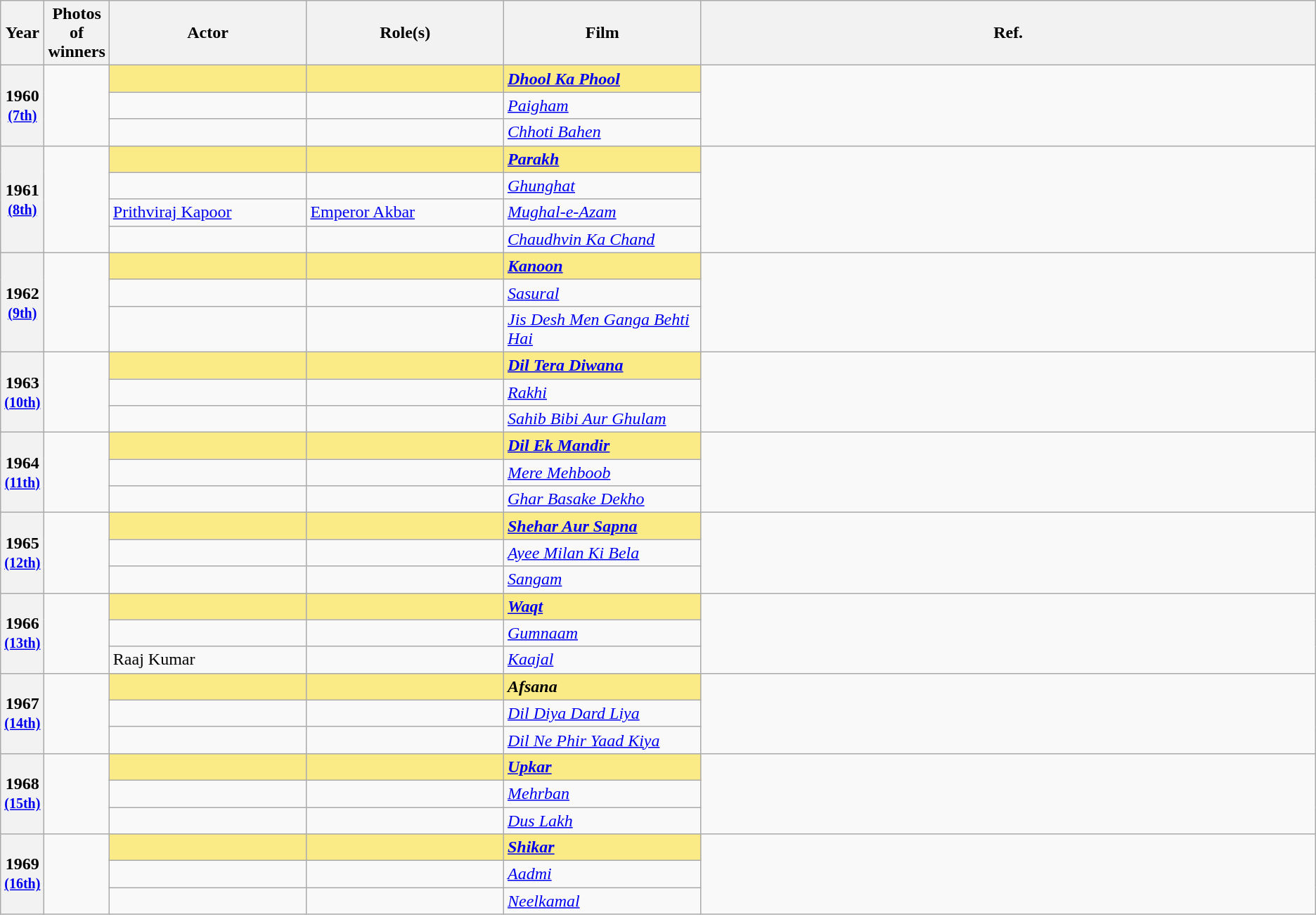<table class="wikitable sortable" style="text-align:left;">
<tr>
<th scope="col" style="width:3%; text-align:center;">Year</th>
<th scope="col" style="width:3%;text-align:center;">Photos of winners</th>
<th scope="col" style="width:15%;text-align:center;">Actor</th>
<th scope="col" style="width:15%;text-align:center;">Role(s)</th>
<th scope="col" style="width:15%;text-align:center;">Film</th>
<th>Ref.</th>
</tr>
<tr>
<th scope="row" rowspan=3 style="text-align:center">1960 <br><small><a href='#'>(7th)</a> </small></th>
<td rowspan=3 style="text-align:center"></td>
<td style="background:#FAEB86;"><strong></strong> </td>
<td style="background:#FAEB86;"><strong></strong></td>
<td style="background:#FAEB86;"><strong><em><a href='#'>Dhool Ka Phool</a></em></strong></td>
<td rowspan="3"></td>
</tr>
<tr>
<td></td>
<td></td>
<td><em><a href='#'>Paigham</a></em></td>
</tr>
<tr>
<td></td>
<td></td>
<td><em><a href='#'>Chhoti Bahen</a></em></td>
</tr>
<tr>
<th rowspan="4" scope="row" style="text-align:center">1961 <br><small><a href='#'>(8th)</a> </small></th>
<td rowspan="4" style="text-align:center"></td>
<td style="background:#FAEB86;"><strong></strong> </td>
<td style="background:#FAEB86;"><strong></strong></td>
<td style="background:#FAEB86;"><strong><em><a href='#'>Parakh</a></em></strong></td>
<td rowspan="4"></td>
</tr>
<tr>
<td></td>
<td></td>
<td><em><a href='#'>Ghunghat</a></em></td>
</tr>
<tr>
<td><a href='#'>Prithviraj Kapoor</a></td>
<td><a href='#'>Emperor Akbar</a></td>
<td><em><a href='#'>Mughal-e-Azam</a></em></td>
</tr>
<tr>
<td></td>
<td></td>
<td><em><a href='#'>Chaudhvin Ka Chand</a></em></td>
</tr>
<tr>
<th scope="row" rowspan=3 style="text-align:center">1962<br><small><a href='#'>(9th)</a></small></th>
<td rowspan=3 style="text-align:center"></td>
<td style="background:#FAEB86;"><strong></strong> </td>
<td style="background:#FAEB86;"><strong></strong></td>
<td style="background:#FAEB86;"><strong><em><a href='#'>Kanoon</a></em></strong></td>
<td rowspan="3"></td>
</tr>
<tr>
<td></td>
<td></td>
<td><em><a href='#'>Sasural</a></em></td>
</tr>
<tr>
<td></td>
<td></td>
<td><em><a href='#'>Jis Desh Men Ganga Behti Hai</a></em></td>
</tr>
<tr>
<th scope="row" rowspan=3 style="text-align:center">1963<br><small><a href='#'>(10th)</a></small></th>
<td rowspan=3 style="text-align:center"></td>
<td style="background:#FAEB86;"><strong></strong> </td>
<td style="background:#FAEB86;"><strong></strong></td>
<td style="background:#FAEB86;"><strong><em><a href='#'>Dil Tera Diwana</a></em></strong></td>
<td rowspan="3"></td>
</tr>
<tr>
<td></td>
<td></td>
<td><em><a href='#'>Rakhi</a></em></td>
</tr>
<tr>
<td></td>
<td></td>
<td><em><a href='#'>Sahib Bibi Aur Ghulam</a></em></td>
</tr>
<tr>
<th scope="row" rowspan=3 style="text-align:center">1964<br><small><a href='#'>(11th)</a></small></th>
<td rowspan=3 style="text-align:center"></td>
<td style="background:#FAEB86;"><strong></strong> </td>
<td style="background:#FAEB86;"><strong></strong></td>
<td style="background:#FAEB86;"><strong><em><a href='#'>Dil Ek Mandir</a></em></strong></td>
<td rowspan="3"></td>
</tr>
<tr>
<td></td>
<td></td>
<td><em><a href='#'>Mere Mehboob</a></em></td>
</tr>
<tr>
<td></td>
<td></td>
<td><em><a href='#'>Ghar Basake Dekho</a></em></td>
</tr>
<tr>
<th scope="row" rowspan=3 style="text-align:center">1965 <br><small><a href='#'>(12th)</a> </small></th>
<td rowspan=3 style="text-align:center"></td>
<td style="background:#FAEB86;"><strong></strong> </td>
<td style="background:#FAEB86;"><strong></strong></td>
<td style="background:#FAEB86;"><strong><em><a href='#'>Shehar Aur Sapna</a></em></strong></td>
<td rowspan="3"></td>
</tr>
<tr>
<td></td>
<td></td>
<td><em><a href='#'>Ayee Milan Ki Bela</a></em></td>
</tr>
<tr>
<td></td>
<td></td>
<td><em><a href='#'>Sangam</a></em></td>
</tr>
<tr>
<th scope="row" rowspan=3 style="text-align:center">1966 <br><small><a href='#'>(13th)</a> </small></th>
<td rowspan=3 style="text-align:center"></td>
<td style="background:#FAEB86;"><strong></strong> </td>
<td style="background:#FAEB86;"><strong></strong></td>
<td style="background:#FAEB86;"><strong><em><a href='#'>Waqt</a></em></strong></td>
<td rowspan="3"></td>
</tr>
<tr>
<td></td>
<td></td>
<td><em><a href='#'>Gumnaam</a></em></td>
</tr>
<tr>
<td>Raaj Kumar</td>
<td></td>
<td><em><a href='#'>Kaajal</a></em></td>
</tr>
<tr>
<th scope="row" rowspan=3 style="text-align:center">1967 <br><small><a href='#'>(14th)</a> </small></th>
<td rowspan=3 style="text-align:center"></td>
<td style="background:#FAEB86;"><strong></strong> </td>
<td style="background:#FAEB86;"><strong></strong></td>
<td style="background:#FAEB86;"><strong><em>Afsana</em></strong></td>
<td rowspan="3"></td>
</tr>
<tr>
<td></td>
<td></td>
<td><em><a href='#'>Dil Diya Dard Liya</a></em></td>
</tr>
<tr>
<td></td>
<td></td>
<td><em><a href='#'>Dil Ne Phir Yaad Kiya</a></em></td>
</tr>
<tr>
<th scope="row" rowspan=3 style="text-align:center">1968 <br><small><a href='#'>(15th)</a> </small></th>
<td rowspan=3 style="text-align:center"></td>
<td style="background:#FAEB86;"><strong></strong> </td>
<td style="background:#FAEB86;"><strong></strong></td>
<td style="background:#FAEB86;"><strong><em><a href='#'>Upkar</a></em></strong></td>
<td rowspan="3"></td>
</tr>
<tr>
<td></td>
<td></td>
<td><em><a href='#'>Mehrban</a></em></td>
</tr>
<tr>
<td></td>
<td></td>
<td><em><a href='#'>Dus Lakh</a></em></td>
</tr>
<tr>
<th scope="row" rowspan=3 style="text-align:center">1969 <br><small><a href='#'>(16th)</a> </small></th>
<td rowspan=3 style="text-align:center"></td>
<td style="background:#FAEB86;"><strong></strong> </td>
<td style="background:#FAEB86;"><strong></strong></td>
<td style="background:#FAEB86;"><strong><em><a href='#'>Shikar</a></em></strong></td>
<td rowspan="3"></td>
</tr>
<tr>
<td></td>
<td></td>
<td><em><a href='#'>Aadmi</a></em></td>
</tr>
<tr>
<td></td>
<td></td>
<td><em><a href='#'>Neelkamal</a></em></td>
</tr>
</table>
